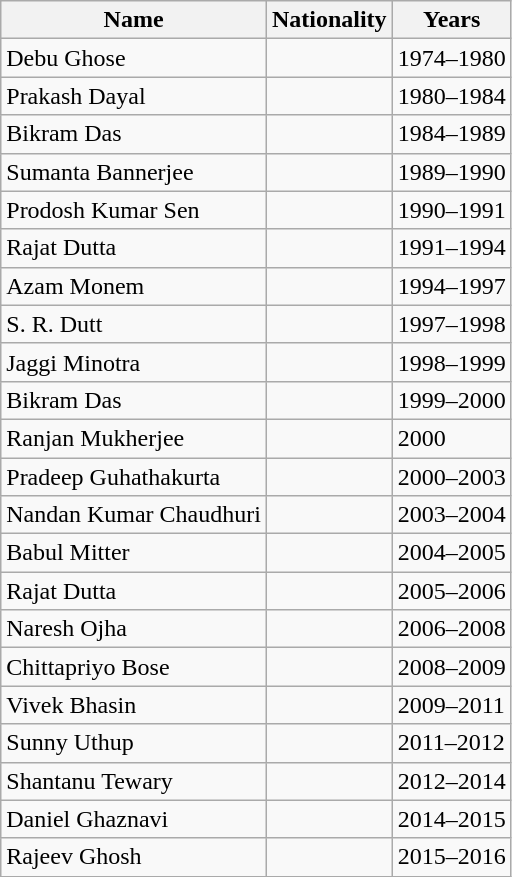<table class="wikitable sortable">
<tr>
<th>Name</th>
<th>Nationality</th>
<th>Years</th>
</tr>
<tr>
<td>Debu Ghose</td>
<td></td>
<td>1974–1980</td>
</tr>
<tr>
<td>Prakash Dayal</td>
<td></td>
<td>1980–1984</td>
</tr>
<tr>
<td>Bikram Das</td>
<td></td>
<td>1984–1989</td>
</tr>
<tr>
<td>Sumanta Bannerjee</td>
<td></td>
<td>1989–1990</td>
</tr>
<tr>
<td>Prodosh Kumar Sen</td>
<td></td>
<td>1990–1991</td>
</tr>
<tr>
<td>Rajat Dutta</td>
<td></td>
<td>1991–1994</td>
</tr>
<tr>
<td>Azam Monem</td>
<td></td>
<td>1994–1997</td>
</tr>
<tr>
<td>S. R. Dutt</td>
<td></td>
<td>1997–1998</td>
</tr>
<tr>
<td>Jaggi Minotra</td>
<td></td>
<td>1998–1999</td>
</tr>
<tr>
<td>Bikram Das</td>
<td></td>
<td>1999–2000</td>
</tr>
<tr>
<td>Ranjan Mukherjee</td>
<td></td>
<td>2000</td>
</tr>
<tr>
<td>Pradeep Guhathakurta</td>
<td></td>
<td>2000–2003</td>
</tr>
<tr>
<td>Nandan Kumar Chaudhuri</td>
<td></td>
<td>2003–2004</td>
</tr>
<tr>
<td>Babul Mitter</td>
<td></td>
<td>2004–2005</td>
</tr>
<tr>
<td>Rajat Dutta</td>
<td></td>
<td>2005–2006</td>
</tr>
<tr>
<td>Naresh Ojha</td>
<td></td>
<td>2006–2008</td>
</tr>
<tr>
<td>Chittapriyo Bose</td>
<td></td>
<td>2008–2009</td>
</tr>
<tr>
<td>Vivek Bhasin</td>
<td></td>
<td>2009–2011</td>
</tr>
<tr>
<td>Sunny Uthup</td>
<td></td>
<td>2011–2012</td>
</tr>
<tr>
<td>Shantanu Tewary</td>
<td></td>
<td>2012–2014</td>
</tr>
<tr>
<td>Daniel Ghaznavi</td>
<td></td>
<td>2014–2015</td>
</tr>
<tr>
<td>Rajeev Ghosh</td>
<td></td>
<td>2015–2016</td>
</tr>
</table>
